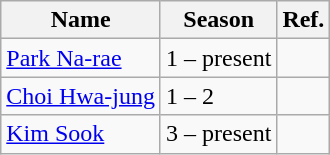<table class="wikitable">
<tr>
<th>Name</th>
<th>Season</th>
<th>Ref.</th>
</tr>
<tr>
<td><a href='#'>Park Na-rae</a></td>
<td>1 – present</td>
<td></td>
</tr>
<tr>
<td><a href='#'>Choi Hwa-jung</a></td>
<td>1 – 2</td>
<td></td>
</tr>
<tr>
<td><a href='#'>Kim Sook</a></td>
<td>3 – present</td>
<td></td>
</tr>
</table>
